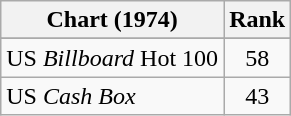<table class="wikitable sortable">
<tr>
<th align="left">Chart (1974)</th>
<th style="text-align:center;">Rank</th>
</tr>
<tr>
</tr>
<tr>
<td>US <em>Billboard</em> Hot 100</td>
<td style="text-align:center;">58</td>
</tr>
<tr>
<td>US <em>Cash Box</em> </td>
<td style="text-align:center;">43</td>
</tr>
</table>
